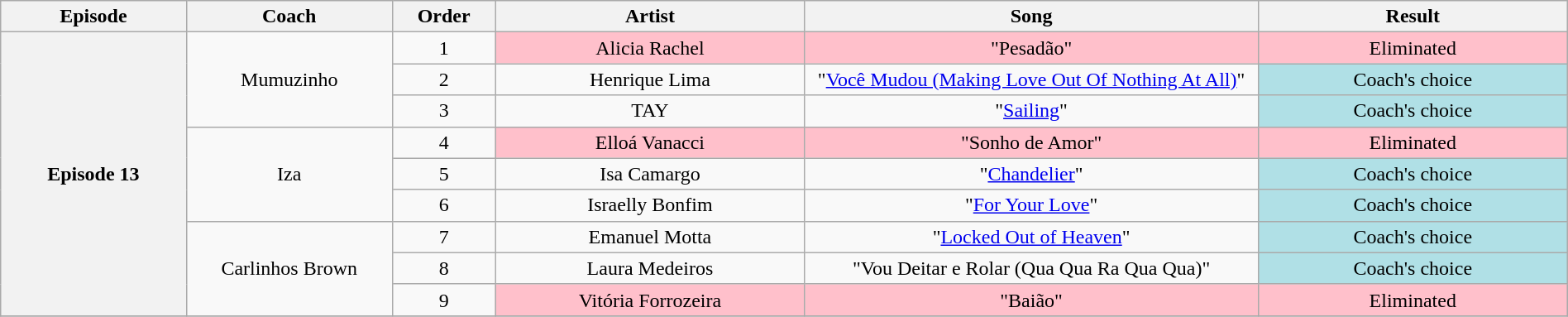<table class="wikitable" style="text-align:center; width:100%;">
<tr>
<th scope="col" width="09%">Episode</th>
<th scope="col" width="10%">Coach</th>
<th scope="col" width="05%">Order</th>
<th scope="col" width="15%">Artist</th>
<th scope="col" width="22%">Song</th>
<th scope="col" width="15%">Result</th>
</tr>
<tr>
<th scope="col" rowspan=9>Episode 13<br></th>
<td rowspan=3>Mumuzinho</td>
<td scope="row">1</td>
<td bgcolor=FFC0CB>Alicia Rachel</td>
<td bgcolor=FFC0CB>"Pesadão"</td>
<td bgcolor=FFC0CB>Eliminated</td>
</tr>
<tr>
<td scope="row">2</td>
<td>Henrique Lima</td>
<td>"<a href='#'>Você Mudou (Making Love Out Of Nothing At All)</a>"</td>
<td bgcolor=B0E0E6>Coach's choice</td>
</tr>
<tr>
<td scope="row">3</td>
<td>TAY</td>
<td>"<a href='#'>Sailing</a>"</td>
<td bgcolor=B0E0E6>Coach's choice</td>
</tr>
<tr>
<td rowspan=3>Iza</td>
<td scope="row">4</td>
<td bgcolor=FFC0CB>Elloá Vanacci</td>
<td bgcolor=FFC0CB>"Sonho de Amor"</td>
<td bgcolor=FFC0CB>Eliminated</td>
</tr>
<tr>
<td scope="row">5</td>
<td>Isa Camargo</td>
<td>"<a href='#'>Chandelier</a>"</td>
<td bgcolor=B0E0E6>Coach's choice</td>
</tr>
<tr>
<td scope="row">6</td>
<td>Israelly Bonfim</td>
<td>"<a href='#'>For Your Love</a>"</td>
<td bgcolor=B0E0E6>Coach's choice</td>
</tr>
<tr>
<td rowspan=3>Carlinhos Brown</td>
<td scope="row">7</td>
<td>Emanuel Motta</td>
<td>"<a href='#'>Locked Out of Heaven</a>"</td>
<td bgcolor=B0E0E6>Coach's choice</td>
</tr>
<tr>
<td scope="row">8</td>
<td>Laura Medeiros</td>
<td>"Vou Deitar e Rolar (Qua Qua Ra Qua Qua)"</td>
<td bgcolor=B0E0E6>Coach's choice</td>
</tr>
<tr>
<td scope="row">9</td>
<td bgcolor=FFC0CB>Vitória Forrozeira</td>
<td bgcolor=FFC0CB>"Baião"</td>
<td bgcolor=FFC0CB>Eliminated</td>
</tr>
<tr>
</tr>
</table>
